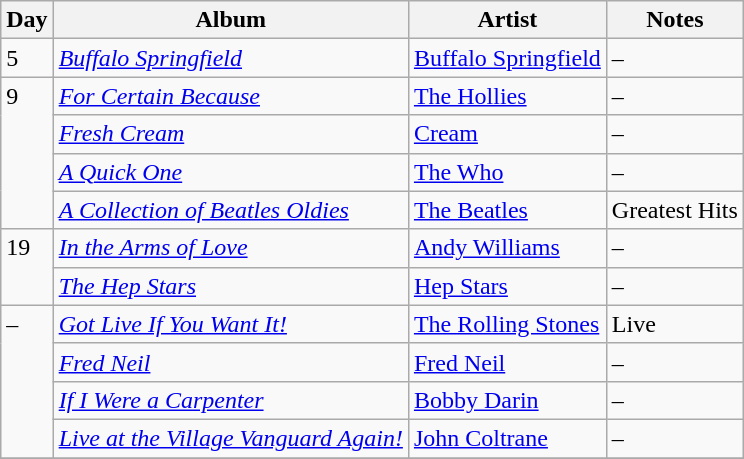<table class="wikitable">
<tr>
<th>Day</th>
<th>Album</th>
<th>Artist</th>
<th>Notes</th>
</tr>
<tr>
<td valign="top">5</td>
<td><em><a href='#'>Buffalo Springfield</a></em></td>
<td><a href='#'>Buffalo Springfield</a></td>
<td>–</td>
</tr>
<tr>
<td rowspan="4" valign="top">9</td>
<td><em><a href='#'>For Certain Because</a></em></td>
<td><a href='#'>The Hollies</a></td>
<td>–</td>
</tr>
<tr>
<td><em><a href='#'>Fresh Cream</a></em></td>
<td><a href='#'>Cream</a></td>
<td>–</td>
</tr>
<tr>
<td><em><a href='#'>A Quick One</a></em></td>
<td><a href='#'>The Who</a></td>
<td>–</td>
</tr>
<tr>
<td><em><a href='#'>A Collection of Beatles Oldies</a></em></td>
<td><a href='#'>The Beatles</a></td>
<td>Greatest Hits</td>
</tr>
<tr>
<td rowspan="2" valign="top">19</td>
<td><em><a href='#'>In the Arms of Love</a></em></td>
<td><a href='#'>Andy Williams</a></td>
<td>–</td>
</tr>
<tr>
<td><em><a href='#'>The Hep Stars</a></em></td>
<td><a href='#'>Hep Stars</a></td>
<td>–</td>
</tr>
<tr>
<td rowspan="4" valign="top">–</td>
<td><em><a href='#'>Got Live If You Want It!</a></em></td>
<td><a href='#'>The Rolling Stones</a></td>
<td>Live</td>
</tr>
<tr>
<td><em><a href='#'>Fred Neil</a></em></td>
<td><a href='#'>Fred Neil</a></td>
<td>–</td>
</tr>
<tr>
<td><em><a href='#'>If I Were a Carpenter</a></em></td>
<td><a href='#'>Bobby Darin</a></td>
<td>–</td>
</tr>
<tr>
<td><em><a href='#'>Live at the Village Vanguard Again!</a></em></td>
<td><a href='#'>John Coltrane</a></td>
<td>–</td>
</tr>
<tr>
</tr>
</table>
